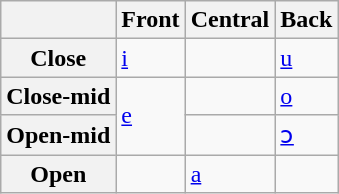<table class="wikitable">
<tr>
<th></th>
<th>Front</th>
<th>Central</th>
<th>Back</th>
</tr>
<tr>
<th>Close</th>
<td><a href='#'>i</a></td>
<td></td>
<td><a href='#'>u</a></td>
</tr>
<tr>
<th>Close-mid</th>
<td rowspan="2"><a href='#'>e</a></td>
<td></td>
<td><a href='#'>o</a></td>
</tr>
<tr>
<th>Open-mid</th>
<td></td>
<td><a href='#'>ɔ</a></td>
</tr>
<tr>
<th>Open</th>
<td></td>
<td><a href='#'>a</a></td>
<td></td>
</tr>
</table>
